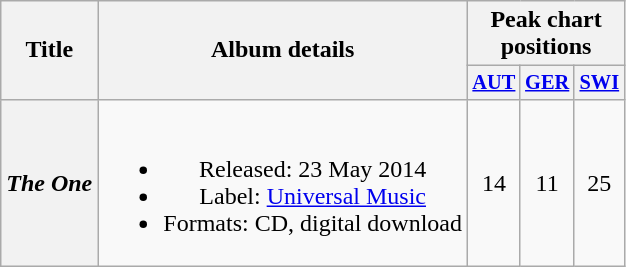<table class="wikitable plainrowheaders" style="text-align:center;" border="1">
<tr>
<th scope="col" rowspan="2">Title</th>
<th scope="col" rowspan="2">Album details</th>
<th scope="col" colspan="3">Peak chart positions</th>
</tr>
<tr>
<th scope="col" style="width:2em;font-size:85%;"><a href='#'>AUT</a><br></th>
<th scope="col" style="width:2em;font-size:85%;"><a href='#'>GER</a><br></th>
<th scope="col" style="width:2em;font-size:85%;"><a href='#'>SWI</a><br></th>
</tr>
<tr>
<th scope="row"><em>The One</em></th>
<td><br><ul><li>Released: 23 May 2014</li><li>Label: <a href='#'>Universal Music</a></li><li>Formats: CD, digital download</li></ul></td>
<td>14</td>
<td>11</td>
<td>25</td>
</tr>
</table>
